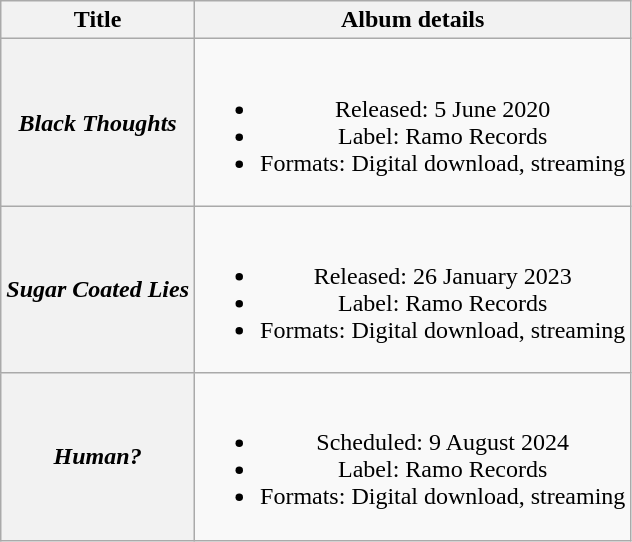<table class="wikitable plainrowheaders" style="text-align:center;">
<tr>
<th>Title</th>
<th>Album details</th>
</tr>
<tr>
<th scope="row"><em>Black Thoughts</em></th>
<td><br><ul><li>Released: 5 June 2020</li><li>Label: Ramo Records</li><li>Formats: Digital download, streaming</li></ul></td>
</tr>
<tr>
<th scope="row"><em>Sugar Coated Lies</em></th>
<td><br><ul><li>Released: 26 January 2023</li><li>Label: Ramo Records</li><li>Formats: Digital download, streaming</li></ul></td>
</tr>
<tr>
<th scope="row"><em>Human?</em></th>
<td><br><ul><li>Scheduled: 9 August 2024</li><li>Label: Ramo Records</li><li>Formats: Digital download, streaming</li></ul></td>
</tr>
</table>
